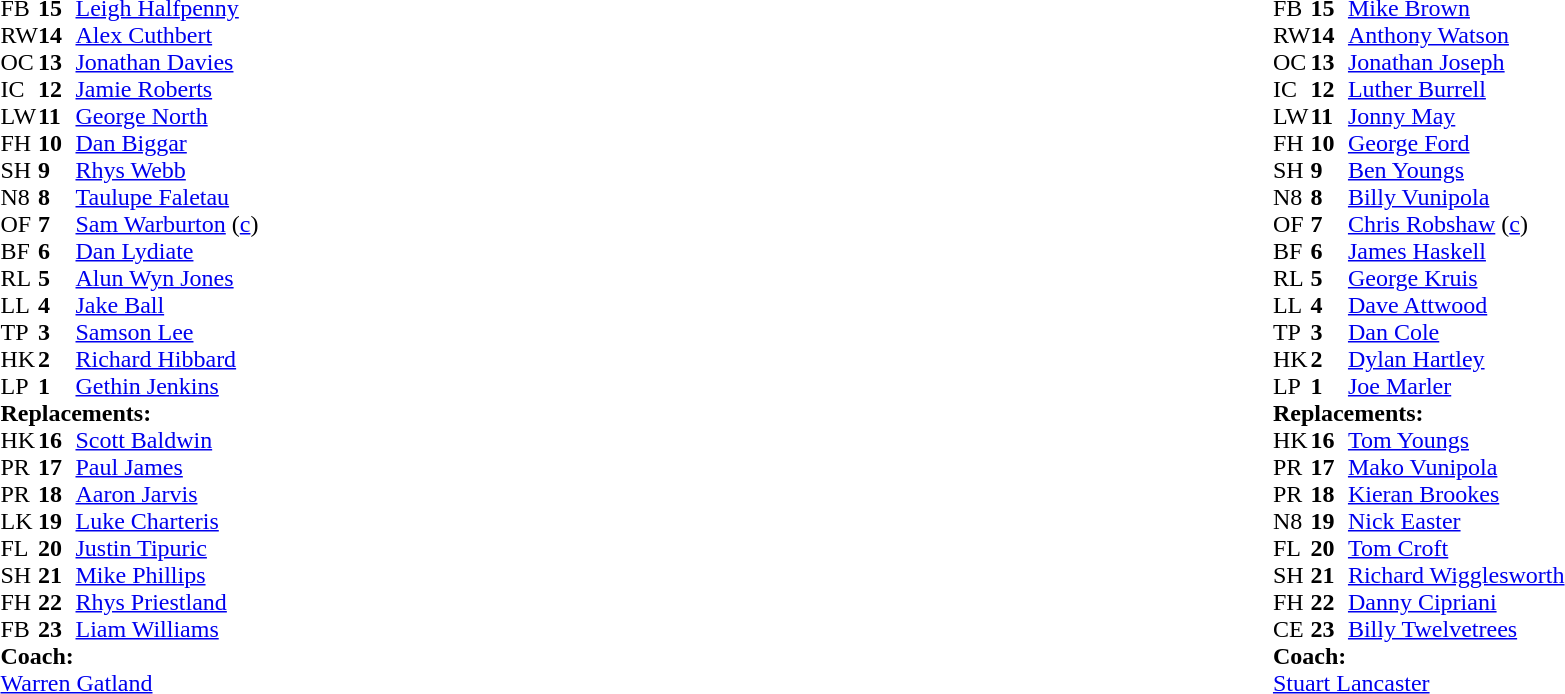<table style="width:100%">
<tr>
<td style="vertical-align:top; width:50%"><br><table cellspacing="0" cellpadding="0">
<tr>
<th width="25"></th>
<th width="25"></th>
</tr>
<tr>
<td>FB</td>
<td><strong>15</strong></td>
<td><a href='#'>Leigh Halfpenny</a></td>
</tr>
<tr>
<td>RW</td>
<td><strong>14</strong></td>
<td><a href='#'>Alex Cuthbert</a></td>
<td></td>
</tr>
<tr>
<td>OC</td>
<td><strong>13</strong></td>
<td><a href='#'>Jonathan Davies</a></td>
</tr>
<tr>
<td>IC</td>
<td><strong>12</strong></td>
<td><a href='#'>Jamie Roberts</a></td>
</tr>
<tr>
<td>LW</td>
<td><strong>11</strong></td>
<td><a href='#'>George North</a></td>
<td></td>
<td></td>
<td></td>
</tr>
<tr>
<td>FH</td>
<td><strong>10</strong></td>
<td><a href='#'>Dan Biggar</a></td>
</tr>
<tr>
<td>SH</td>
<td><strong>9</strong></td>
<td><a href='#'>Rhys Webb</a></td>
<td></td>
<td></td>
</tr>
<tr>
<td>N8</td>
<td><strong>8</strong></td>
<td><a href='#'>Taulupe Faletau</a></td>
</tr>
<tr>
<td>OF</td>
<td><strong>7</strong></td>
<td><a href='#'>Sam Warburton</a> (<a href='#'>c</a>)</td>
</tr>
<tr>
<td>BF</td>
<td><strong>6</strong></td>
<td><a href='#'>Dan Lydiate</a></td>
</tr>
<tr>
<td>RL</td>
<td><strong>5</strong></td>
<td><a href='#'>Alun Wyn Jones</a></td>
</tr>
<tr>
<td>LL</td>
<td><strong>4</strong></td>
<td><a href='#'>Jake Ball</a></td>
<td></td>
<td></td>
</tr>
<tr>
<td>TP</td>
<td><strong>3</strong></td>
<td><a href='#'>Samson Lee</a></td>
<td></td>
<td></td>
</tr>
<tr>
<td>HK</td>
<td><strong>2</strong></td>
<td><a href='#'>Richard Hibbard</a></td>
</tr>
<tr>
<td>LP</td>
<td><strong>1</strong></td>
<td><a href='#'>Gethin Jenkins</a></td>
<td></td>
<td></td>
</tr>
<tr>
<td colspan=3><strong>Replacements:</strong></td>
</tr>
<tr>
<td>HK</td>
<td><strong>16</strong></td>
<td><a href='#'>Scott Baldwin</a></td>
</tr>
<tr>
<td>PR</td>
<td><strong>17</strong></td>
<td><a href='#'>Paul James</a></td>
<td></td>
<td></td>
</tr>
<tr>
<td>PR</td>
<td><strong>18</strong></td>
<td><a href='#'>Aaron Jarvis</a></td>
<td></td>
<td></td>
</tr>
<tr>
<td>LK</td>
<td><strong>19</strong></td>
<td><a href='#'>Luke Charteris</a></td>
<td></td>
<td></td>
</tr>
<tr>
<td>FL</td>
<td><strong>20</strong></td>
<td><a href='#'>Justin Tipuric</a></td>
</tr>
<tr>
<td>SH</td>
<td><strong>21</strong></td>
<td><a href='#'>Mike Phillips</a></td>
<td></td>
<td></td>
</tr>
<tr>
<td>FH</td>
<td><strong>22</strong></td>
<td><a href='#'>Rhys Priestland</a></td>
</tr>
<tr>
<td>FB</td>
<td><strong>23</strong></td>
<td><a href='#'>Liam Williams</a></td>
<td></td>
<td></td>
<td></td>
</tr>
<tr>
<td colspan=3><strong>Coach:</strong></td>
</tr>
<tr>
<td colspan="4"> <a href='#'>Warren Gatland</a></td>
</tr>
</table>
</td>
<td style="vertical-align:top"></td>
<td style="vertical-align:top; width:50%"><br><table cellspacing="0" cellpadding="0" style="margin:auto">
<tr>
<th width="25"></th>
<th width="25"></th>
</tr>
<tr>
<td>FB</td>
<td><strong>15</strong></td>
<td><a href='#'>Mike Brown</a></td>
</tr>
<tr>
<td>RW</td>
<td><strong>14</strong></td>
<td><a href='#'>Anthony Watson</a></td>
</tr>
<tr>
<td>OC</td>
<td><strong>13</strong></td>
<td><a href='#'>Jonathan Joseph</a></td>
</tr>
<tr>
<td>IC</td>
<td><strong>12</strong></td>
<td><a href='#'>Luther Burrell</a></td>
<td></td>
<td></td>
</tr>
<tr>
<td>LW</td>
<td><strong>11</strong></td>
<td><a href='#'>Jonny May</a></td>
</tr>
<tr>
<td>FH</td>
<td><strong>10</strong></td>
<td><a href='#'>George Ford</a></td>
</tr>
<tr>
<td>SH</td>
<td><strong>9</strong></td>
<td><a href='#'>Ben Youngs</a></td>
<td></td>
<td></td>
</tr>
<tr>
<td>N8</td>
<td><strong>8</strong></td>
<td><a href='#'>Billy Vunipola</a></td>
</tr>
<tr>
<td>OF</td>
<td><strong>7</strong></td>
<td><a href='#'>Chris Robshaw</a> (<a href='#'>c</a>)</td>
</tr>
<tr>
<td>BF</td>
<td><strong>6</strong></td>
<td><a href='#'>James Haskell</a></td>
</tr>
<tr>
<td>RL</td>
<td><strong>5</strong></td>
<td><a href='#'>George Kruis</a></td>
<td></td>
<td></td>
</tr>
<tr>
<td>LL</td>
<td><strong>4</strong></td>
<td><a href='#'>Dave Attwood</a></td>
</tr>
<tr>
<td>TP</td>
<td><strong>3</strong></td>
<td><a href='#'>Dan Cole</a></td>
<td></td>
<td></td>
</tr>
<tr>
<td>HK</td>
<td><strong>2</strong></td>
<td><a href='#'>Dylan Hartley</a></td>
<td></td>
<td></td>
</tr>
<tr>
<td>LP</td>
<td><strong>1</strong></td>
<td><a href='#'>Joe Marler</a></td>
<td></td>
<td></td>
</tr>
<tr>
<td colspan=3><strong>Replacements:</strong></td>
</tr>
<tr>
<td>HK</td>
<td><strong>16</strong></td>
<td><a href='#'>Tom Youngs</a></td>
<td></td>
<td></td>
</tr>
<tr>
<td>PR</td>
<td><strong>17</strong></td>
<td><a href='#'>Mako Vunipola</a></td>
<td></td>
<td></td>
</tr>
<tr>
<td>PR</td>
<td><strong>18</strong></td>
<td><a href='#'>Kieran Brookes</a></td>
<td></td>
<td></td>
</tr>
<tr>
<td>N8</td>
<td><strong>19</strong></td>
<td><a href='#'>Nick Easter</a></td>
<td></td>
<td></td>
</tr>
<tr>
<td>FL</td>
<td><strong>20</strong></td>
<td><a href='#'>Tom Croft</a></td>
</tr>
<tr>
<td>SH</td>
<td><strong>21</strong></td>
<td><a href='#'>Richard Wigglesworth</a></td>
<td></td>
<td></td>
</tr>
<tr>
<td>FH</td>
<td><strong>22</strong></td>
<td><a href='#'>Danny Cipriani</a></td>
</tr>
<tr>
<td>CE</td>
<td><strong>23</strong></td>
<td><a href='#'>Billy Twelvetrees</a></td>
<td></td>
<td></td>
</tr>
<tr>
<td colspan=3><strong>Coach:</strong></td>
</tr>
<tr>
<td colspan="4"> <a href='#'>Stuart Lancaster</a></td>
</tr>
</table>
</td>
</tr>
</table>
